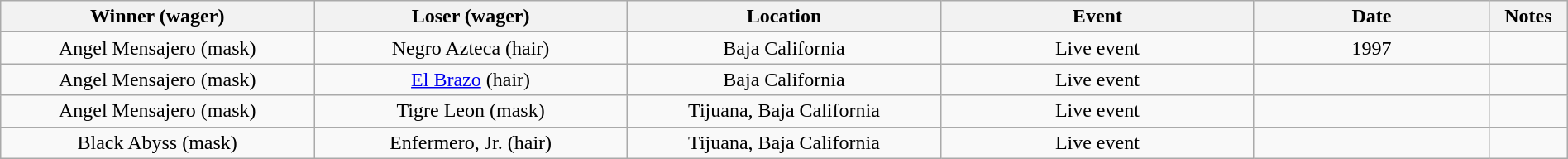<table class="wikitable sortable" width=100%  style="text-align: center">
<tr>
<th width=20% scope="col">Winner (wager)</th>
<th width=20% scope="col">Loser (wager)</th>
<th width=20% scope="col">Location</th>
<th width=20% scope="col">Event</th>
<th width=15% scope="col">Date</th>
<th class="unsortable" width=5% scope="col">Notes</th>
</tr>
<tr>
<td>Angel Mensajero (mask)</td>
<td>Negro Azteca  (hair)</td>
<td>Baja California</td>
<td>Live event</td>
<td>1997</td>
<td> </td>
</tr>
<tr>
<td>Angel Mensajero  (mask)</td>
<td><a href='#'>El Brazo</a> (hair)</td>
<td>Baja California</td>
<td>Live event</td>
<td></td>
<td></td>
</tr>
<tr>
<td>Angel Mensajero (mask)</td>
<td>Tigre Leon (mask)</td>
<td>Tijuana, Baja California</td>
<td>Live event</td>
<td></td>
<td> </td>
</tr>
<tr>
<td>Black Abyss (mask)</td>
<td>Enfermero, Jr. (hair)</td>
<td>Tijuana, Baja California</td>
<td>Live event</td>
<td></td>
<td></td>
</tr>
</table>
